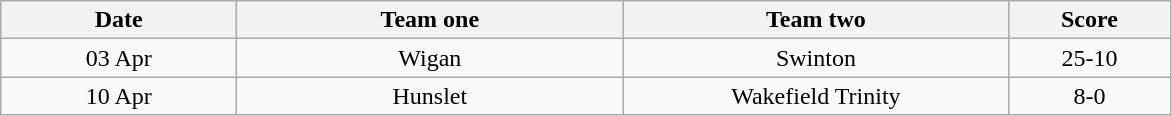<table class="wikitable" style="text-align: center">
<tr>
<th width=150>Date</th>
<th width=250>Team one</th>
<th width=250>Team two</th>
<th width=100>Score</th>
</tr>
<tr>
<td>03 Apr</td>
<td>Wigan</td>
<td>Swinton</td>
<td>25-10</td>
</tr>
<tr>
<td>10 Apr</td>
<td>Hunslet</td>
<td>Wakefield Trinity</td>
<td>8-0</td>
</tr>
</table>
